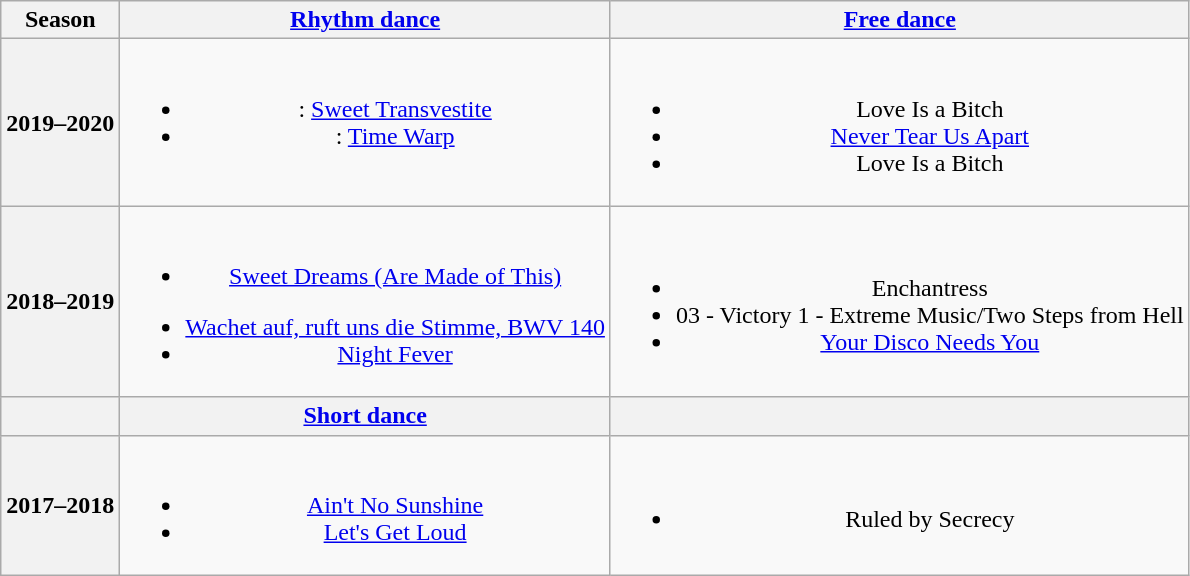<table class=wikitable style=text-align:center>
<tr>
<th>Season</th>
<th><a href='#'>Rhythm dance</a></th>
<th><a href='#'>Free dance</a></th>
</tr>
<tr>
<th>2019–2020 <br></th>
<td><br><ul><li>: <a href='#'>Sweet Transvestite</a></li><li>: <a href='#'>Time Warp</a> <br><br></li></ul></td>
<td><br><ul><li>Love Is a Bitch <br></li><li><a href='#'>Never Tear Us Apart</a> <br></li><li>Love Is a Bitch <br></li></ul></td>
</tr>
<tr>
<th>2018–2019</th>
<td><br><ul><li> <a href='#'>Sweet Dreams (Are Made of This)</a></li></ul><ul><li><a href='#'>Wachet auf, ruft uns die Stimme, BWV 140</a> <br></li><li><a href='#'>Night Fever</a> <br></li></ul></td>
<td><br><ul><li>Enchantress <br></li><li>03 - Victory 1 - Extreme Music/Two Steps from Hell <br></li><li><a href='#'>Your Disco Needs You</a> <br></li></ul></td>
</tr>
<tr>
<th></th>
<th><a href='#'>Short dance</a></th>
<th></th>
</tr>
<tr>
<th>2017–2018 <br></th>
<td><br><ul><li><a href='#'>Ain't No Sunshine</a> <br></li><li><a href='#'>Let's Get Loud</a> <br></li></ul></td>
<td><br><ul><li>Ruled by Secrecy <br></li></ul></td>
</tr>
</table>
